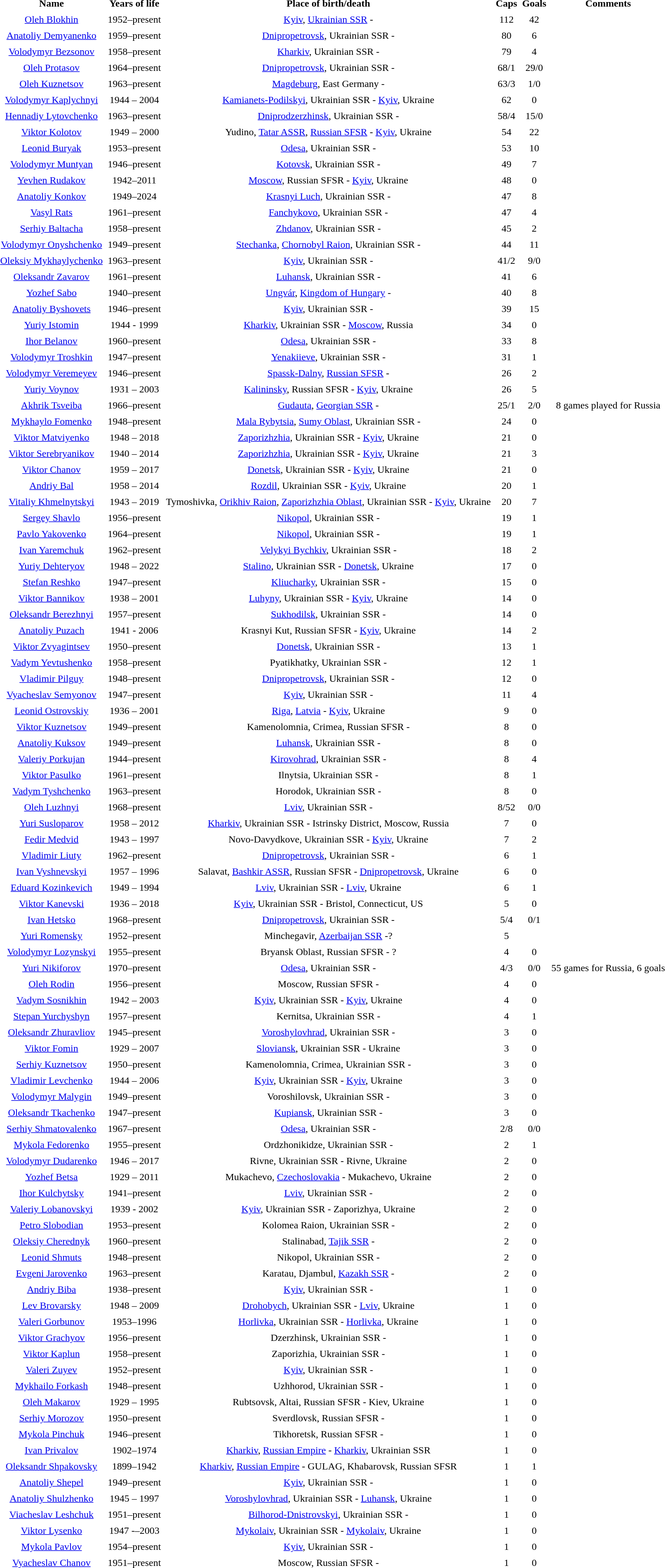<table class="sortable" cellpadding="3" style="text-align: center;">
<tr>
<th>Name</th>
<th>Years of life</th>
<th>Place of birth/death</th>
<th>Caps</th>
<th>Goals</th>
<th>Comments</th>
</tr>
<tr>
<td><a href='#'>Oleh Blokhin</a></td>
<td>1952–present</td>
<td><a href='#'>Kyiv</a>, <a href='#'>Ukrainian SSR</a> -</td>
<td>112</td>
<td>42</td>
</tr>
<tr>
<td><a href='#'>Anatoliy Demyanenko</a></td>
<td>1959–present</td>
<td><a href='#'>Dnipropetrovsk</a>, Ukrainian SSR -</td>
<td>80</td>
<td>6</td>
<td></td>
</tr>
<tr>
<td><a href='#'>Volodymyr Bezsonov</a></td>
<td>1958–present</td>
<td><a href='#'>Kharkiv</a>, Ukrainian SSR -</td>
<td>79</td>
<td>4</td>
<td></td>
</tr>
<tr>
<td><a href='#'>Oleh Protasov</a></td>
<td>1964–present</td>
<td><a href='#'>Dnipropetrovsk</a>, Ukrainian SSR -</td>
<td>68/1</td>
<td>29/0</td>
<td></td>
</tr>
<tr>
<td><a href='#'>Oleh Kuznetsov</a></td>
<td>1963–present</td>
<td><a href='#'>Magdeburg</a>, East Germany -</td>
<td>63/3</td>
<td>1/0</td>
<td></td>
</tr>
<tr>
<td><a href='#'>Volodymyr Kaplychnyi</a></td>
<td>1944 – 2004</td>
<td><a href='#'>Kamianets-Podilskyi</a>, Ukrainian SSR - <a href='#'>Kyiv</a>, Ukraine</td>
<td>62</td>
<td>0</td>
<td></td>
</tr>
<tr>
<td><a href='#'>Hennadiy Lytovchenko</a></td>
<td>1963–present</td>
<td><a href='#'>Dniprodzerzhinsk</a>, Ukrainian SSR -</td>
<td>58/4</td>
<td>15/0</td>
<td></td>
</tr>
<tr>
<td><a href='#'>Viktor Kolotov</a></td>
<td>1949 – 2000</td>
<td>Yudino, <a href='#'>Tatar ASSR</a>, <a href='#'>Russian SFSR</a> - <a href='#'>Kyiv</a>, Ukraine</td>
<td>54</td>
<td>22</td>
<td></td>
</tr>
<tr>
<td><a href='#'>Leonid Buryak</a></td>
<td>1953–present</td>
<td><a href='#'>Odesa</a>, Ukrainian SSR -</td>
<td>53</td>
<td>10</td>
<td></td>
</tr>
<tr>
<td><a href='#'>Volodymyr Muntyan</a></td>
<td>1946–present</td>
<td><a href='#'>Kotovsk</a>, Ukrainian SSR -</td>
<td>49</td>
<td>7</td>
<td></td>
</tr>
<tr>
<td><a href='#'>Yevhen Rudakov</a></td>
<td>1942–2011</td>
<td><a href='#'>Moscow</a>, Russian SFSR - <a href='#'>Kyiv</a>, Ukraine</td>
<td>48</td>
<td>0</td>
<td></td>
</tr>
<tr>
<td><a href='#'>Anatoliy Konkov</a></td>
<td>1949–2024</td>
<td><a href='#'>Krasnyi Luch</a>, Ukrainian SSR -</td>
<td>47</td>
<td>8</td>
<td></td>
</tr>
<tr>
<td><a href='#'>Vasyl Rats</a></td>
<td>1961–present</td>
<td><a href='#'>Fanchykovo</a>, Ukrainian SSR -</td>
<td>47</td>
<td>4</td>
<td></td>
</tr>
<tr>
<td><a href='#'>Serhiy Baltacha</a></td>
<td>1958–present</td>
<td><a href='#'>Zhdanov</a>, Ukrainian SSR -</td>
<td>45</td>
<td>2</td>
<td></td>
</tr>
<tr>
<td><a href='#'>Volodymyr Onyshchenko</a></td>
<td>1949–present</td>
<td><a href='#'>Stechanka</a>, <a href='#'>Chornobyl Raion</a>, Ukrainian SSR -</td>
<td>44</td>
<td>11</td>
<td></td>
</tr>
<tr>
<td><a href='#'>Oleksiy Mykhaylychenko</a></td>
<td>1963–present</td>
<td><a href='#'>Kyiv</a>, Ukrainian SSR -</td>
<td>41/2</td>
<td>9/0</td>
<td></td>
</tr>
<tr>
<td><a href='#'>Oleksandr Zavarov</a></td>
<td>1961–present</td>
<td><a href='#'>Luhansk</a>, Ukrainian SSR -</td>
<td>41</td>
<td>6</td>
<td></td>
</tr>
<tr>
<td><a href='#'>Yozhef Sabo</a></td>
<td>1940–present</td>
<td><a href='#'>Ungvár</a>, <a href='#'>Kingdom of Hungary</a> -</td>
<td>40</td>
<td>8</td>
<td></td>
</tr>
<tr>
<td><a href='#'>Anatoliy Byshovets</a></td>
<td>1946–present</td>
<td><a href='#'>Kyiv</a>, Ukrainian SSR -</td>
<td>39</td>
<td>15</td>
</tr>
<tr>
<td><a href='#'>Yuriy Istomin</a></td>
<td>1944 - 1999</td>
<td><a href='#'>Kharkiv</a>, Ukrainian SSR - <a href='#'>Moscow</a>, Russia</td>
<td>34</td>
<td>0</td>
<td></td>
</tr>
<tr>
<td><a href='#'>Ihor Belanov</a></td>
<td>1960–present</td>
<td><a href='#'>Odesa</a>, Ukrainian SSR -</td>
<td>33</td>
<td>8</td>
</tr>
<tr>
<td><a href='#'>Volodymyr Troshkin</a></td>
<td>1947–present</td>
<td><a href='#'>Yenakiieve</a>, Ukrainian SSR -</td>
<td>31</td>
<td>1</td>
<td></td>
</tr>
<tr>
<td><a href='#'>Volodymyr Veremeyev</a></td>
<td>1946–present</td>
<td><a href='#'>Spassk-Dalny</a>, <a href='#'>Russian SFSR</a> -</td>
<td>26</td>
<td>2</td>
<td></td>
</tr>
<tr>
<td><a href='#'>Yuriy Voynov</a></td>
<td>1931 – 2003</td>
<td><a href='#'>Kalininsky</a>, Russian SFSR - <a href='#'>Kyiv</a>, Ukraine</td>
<td>26</td>
<td>5</td>
<td></td>
</tr>
<tr>
<td><a href='#'>Akhrik Tsveiba</a></td>
<td>1966–present</td>
<td><a href='#'>Gudauta</a>, <a href='#'>Georgian SSR</a> -</td>
<td>25/1</td>
<td>2/0</td>
<td>8 games played for Russia</td>
</tr>
<tr>
<td><a href='#'>Mykhaylo Fomenko</a></td>
<td>1948–present</td>
<td><a href='#'>Mala Rybytsia</a>, <a href='#'>Sumy Oblast</a>, Ukrainian SSR -</td>
<td>24</td>
<td>0</td>
<td></td>
</tr>
<tr>
<td><a href='#'>Viktor Matviyenko</a></td>
<td>1948 – 2018</td>
<td><a href='#'>Zaporizhzhia</a>, Ukrainian SSR - <a href='#'>Kyiv</a>, Ukraine</td>
<td>21</td>
<td>0</td>
<td></td>
</tr>
<tr>
<td><a href='#'>Viktor Serebryanikov</a></td>
<td>1940 – 2014</td>
<td><a href='#'>Zaporizhzhia</a>, Ukrainian SSR - <a href='#'>Kyiv</a>, Ukraine</td>
<td>21</td>
<td>3</td>
<td></td>
</tr>
<tr>
<td><a href='#'>Viktor Chanov</a></td>
<td>1959 – 2017</td>
<td><a href='#'>Donetsk</a>, Ukrainian SSR - <a href='#'>Kyiv</a>, Ukraine</td>
<td>21</td>
<td>0</td>
<td></td>
</tr>
<tr>
<td><a href='#'>Andriy Bal</a></td>
<td>1958 – 2014</td>
<td><a href='#'>Rozdil</a>, Ukrainian SSR - <a href='#'>Kyiv</a>, Ukraine</td>
<td>20</td>
<td>1</td>
<td></td>
</tr>
<tr>
<td><a href='#'>Vitaliy Khmelnytskyi</a></td>
<td>1943 – 2019</td>
<td>Tymoshivka, <a href='#'>Orikhiv Raion</a>, <a href='#'>Zaporizhzhia Oblast</a>, Ukrainian SSR - <a href='#'>Kyiv</a>, Ukraine</td>
<td>20</td>
<td>7</td>
<td></td>
</tr>
<tr>
<td><a href='#'>Sergey Shavlo</a></td>
<td>1956–present</td>
<td><a href='#'>Nikopol</a>, Ukrainian SSR -</td>
<td>19</td>
<td>1</td>
<td></td>
</tr>
<tr>
<td><a href='#'>Pavlo Yakovenko</a></td>
<td>1964–present</td>
<td><a href='#'>Nikopol</a>, Ukrainian SSR -</td>
<td>19</td>
<td>1</td>
<td></td>
</tr>
<tr>
<td><a href='#'>Ivan Yaremchuk</a></td>
<td>1962–present</td>
<td><a href='#'>Velykyi Bychkiv</a>, Ukrainian SSR -</td>
<td>18</td>
<td>2</td>
<td></td>
</tr>
<tr>
<td><a href='#'>Yuriy Dehteryov</a></td>
<td>1948 – 2022</td>
<td><a href='#'>Stalino</a>, Ukrainian SSR - <a href='#'>Donetsk</a>, Ukraine</td>
<td>17</td>
<td>0</td>
<td></td>
</tr>
<tr>
<td><a href='#'>Stefan Reshko</a></td>
<td>1947–present</td>
<td><a href='#'>Kliucharky</a>, Ukrainian SSR -</td>
<td>15</td>
<td>0</td>
<td></td>
</tr>
<tr>
<td><a href='#'>Viktor Bannikov</a></td>
<td>1938 – 2001</td>
<td><a href='#'>Luhyny</a>, Ukrainian SSR - <a href='#'>Kyiv</a>, Ukraine</td>
<td>14</td>
<td>0</td>
<td></td>
</tr>
<tr>
<td><a href='#'>Oleksandr Berezhnyi</a></td>
<td>1957–present</td>
<td><a href='#'>Sukhodilsk</a>, Ukrainian SSR -</td>
<td>14</td>
<td>0</td>
<td></td>
</tr>
<tr>
<td><a href='#'>Anatoliy Puzach</a></td>
<td>1941 - 2006</td>
<td>Krasnyi Kut, Russian SFSR - <a href='#'>Kyiv</a>, Ukraine</td>
<td>14</td>
<td>2</td>
<td></td>
</tr>
<tr>
<td><a href='#'>Viktor Zvyagintsev</a></td>
<td>1950–present</td>
<td><a href='#'>Donetsk</a>, Ukrainian SSR -</td>
<td>13</td>
<td>1</td>
<td></td>
</tr>
<tr>
<td><a href='#'>Vadym Yevtushenko</a></td>
<td>1958–present</td>
<td>Pyatikhatky, Ukrainian SSR -</td>
<td>12</td>
<td>1</td>
<td></td>
</tr>
<tr>
<td><a href='#'>Vladimir Pilguy</a></td>
<td>1948–present</td>
<td><a href='#'>Dnipropetrovsk</a>, Ukrainian SSR -</td>
<td>12</td>
<td>0</td>
<td></td>
</tr>
<tr>
<td><a href='#'>Vyacheslav Semyonov</a></td>
<td>1947–present</td>
<td><a href='#'>Kyiv</a>, Ukrainian SSR -</td>
<td>11</td>
<td>4</td>
<td></td>
</tr>
<tr>
<td><a href='#'>Leonid Ostrovskiy</a></td>
<td>1936 – 2001</td>
<td><a href='#'>Riga</a>, <a href='#'>Latvia</a> - <a href='#'>Kyiv</a>, Ukraine</td>
<td>9</td>
<td>0</td>
<td></td>
</tr>
<tr>
<td><a href='#'>Viktor Kuznetsov</a></td>
<td>1949–present</td>
<td>Kamenolomnia, Crimea, Russian SFSR -</td>
<td>8</td>
<td>0</td>
<td></td>
</tr>
<tr>
<td><a href='#'>Anatoliy Kuksov</a></td>
<td>1949–present</td>
<td><a href='#'>Luhansk</a>, Ukrainian SSR -</td>
<td>8</td>
<td>0</td>
<td></td>
</tr>
<tr>
<td><a href='#'>Valeriy Porkujan</a></td>
<td>1944–present</td>
<td><a href='#'>Kirovohrad</a>, Ukrainian SSR -</td>
<td>8</td>
<td>4</td>
<td></td>
</tr>
<tr>
<td><a href='#'>Viktor Pasulko</a></td>
<td>1961–present</td>
<td>Ilnytsia, Ukrainian SSR -</td>
<td>8</td>
<td>1</td>
<td></td>
</tr>
<tr>
<td><a href='#'>Vadym Tyshchenko</a></td>
<td>1963–present</td>
<td>Horodok, Ukrainian SSR -</td>
<td>8</td>
<td>0</td>
<td></td>
</tr>
<tr>
<td><a href='#'>Oleh Luzhnyi</a></td>
<td>1968–present</td>
<td><a href='#'>Lviv</a>, Ukrainian SSR -</td>
<td>8/52</td>
<td>0/0</td>
<td></td>
</tr>
<tr>
<td><a href='#'>Yuri Susloparov</a></td>
<td>1958 – 2012</td>
<td><a href='#'>Kharkiv</a>, Ukrainian SSR - Istrinsky District, Moscow, Russia</td>
<td>7</td>
<td>0</td>
<td></td>
</tr>
<tr>
<td><a href='#'>Fedir Medvid</a></td>
<td>1943 – 1997</td>
<td>Novo-Davydkove, Ukrainian SSR - <a href='#'>Kyiv</a>, Ukraine</td>
<td>7</td>
<td>2</td>
<td></td>
</tr>
<tr>
<td><a href='#'>Vladimir Liuty</a></td>
<td>1962–present</td>
<td><a href='#'>Dnipropetrovsk</a>, Ukrainian SSR -</td>
<td>6</td>
<td>1</td>
<td></td>
</tr>
<tr>
<td><a href='#'>Ivan Vyshnevskyi</a></td>
<td>1957 – 1996</td>
<td>Salavat, <a href='#'>Bashkir ASSR</a>, Russian SFSR - <a href='#'>Dnipropetrovsk</a>, Ukraine</td>
<td>6</td>
<td>0</td>
<td></td>
</tr>
<tr>
<td><a href='#'>Eduard Kozinkevich</a></td>
<td>1949 – 1994</td>
<td><a href='#'>Lviv</a>, Ukrainian SSR - <a href='#'>Lviv</a>, Ukraine</td>
<td>6</td>
<td>1</td>
<td></td>
</tr>
<tr>
<td><a href='#'>Viktor Kanevski</a></td>
<td>1936 – 2018</td>
<td><a href='#'>Kyiv</a>, Ukrainian SSR - Bristol, Connecticut, US</td>
<td>5</td>
<td>0</td>
<td></td>
</tr>
<tr>
<td><a href='#'>Ivan Hetsko</a></td>
<td>1968–present</td>
<td><a href='#'>Dnipropetrovsk</a>, Ukrainian SSR -</td>
<td>5/4</td>
<td>0/1</td>
<td></td>
</tr>
<tr>
<td><a href='#'>Yuri Romensky</a></td>
<td>1952–present</td>
<td>Minchegavir, <a href='#'>Azerbaijan SSR</a> -?</td>
<td>5</td>
<td></td>
<td></td>
</tr>
<tr>
<td><a href='#'>Volodymyr Lozynskyi</a></td>
<td>1955–present</td>
<td>Bryansk Oblast, Russian SFSR - ?</td>
<td>4</td>
<td>0</td>
<td></td>
</tr>
<tr>
<td><a href='#'>Yuri Nikiforov</a></td>
<td>1970–present</td>
<td><a href='#'>Odesa</a>, Ukrainian SSR -</td>
<td>4/3</td>
<td>0/0</td>
<td>55 games for Russia, 6 goals</td>
</tr>
<tr>
<td><a href='#'>Oleh Rodin</a></td>
<td>1956–present</td>
<td>Moscow, Russian SFSR -</td>
<td>4</td>
<td>0</td>
<td></td>
</tr>
<tr>
<td><a href='#'>Vadym Sosnikhin</a></td>
<td>1942 – 2003</td>
<td><a href='#'>Kyiv</a>, Ukrainian SSR - <a href='#'>Kyiv</a>, Ukraine</td>
<td>4</td>
<td>0</td>
<td></td>
</tr>
<tr>
<td><a href='#'>Stepan Yurchyshyn</a></td>
<td>1957–present</td>
<td>Kernitsa, Ukrainian SSR -</td>
<td>4</td>
<td>1</td>
<td></td>
</tr>
<tr>
<td><a href='#'>Oleksandr Zhuravliov</a></td>
<td>1945–present</td>
<td><a href='#'>Voroshylovhrad</a>, Ukrainian SSR -</td>
<td>3</td>
<td>0</td>
<td></td>
</tr>
<tr>
<td><a href='#'>Viktor Fomin</a></td>
<td>1929 – 2007</td>
<td><a href='#'>Sloviansk</a>, Ukrainian SSR - Ukraine</td>
<td>3</td>
<td>0</td>
<td></td>
</tr>
<tr>
<td><a href='#'>Serhiy Kuznetsov</a></td>
<td>1950–present</td>
<td>Kamenolomnia, Crimea, Ukrainian SSR -</td>
<td>3</td>
<td>0</td>
<td></td>
</tr>
<tr>
<td><a href='#'>Vladimir Levchenko</a></td>
<td>1944 – 2006</td>
<td><a href='#'>Kyiv</a>, Ukrainian SSR - <a href='#'>Kyiv</a>, Ukraine</td>
<td>3</td>
<td>0</td>
<td></td>
</tr>
<tr>
<td><a href='#'>Volodymyr Malygin</a></td>
<td>1949–present</td>
<td>Voroshilovsk, Ukrainian SSR -</td>
<td>3</td>
<td>0</td>
<td></td>
</tr>
<tr>
<td><a href='#'>Oleksandr Tkachenko</a></td>
<td>1947–present</td>
<td><a href='#'>Kupiansk</a>, Ukrainian SSR -</td>
<td>3</td>
<td>0</td>
<td></td>
</tr>
<tr>
<td><a href='#'>Serhiy Shmatovalenko</a></td>
<td>1967–present</td>
<td><a href='#'>Odesa</a>, Ukrainian SSR -</td>
<td>2/8</td>
<td>0/0</td>
<td></td>
</tr>
<tr>
<td><a href='#'>Mykola Fedorenko</a></td>
<td>1955–present</td>
<td>Ordzhonikidze, Ukrainian SSR -</td>
<td>2</td>
<td>1</td>
</tr>
<tr>
<td><a href='#'>Volodymyr Dudarenko</a></td>
<td>1946 – 2017</td>
<td>Rivne, Ukrainian SSR - Rivne, Ukraine</td>
<td>2</td>
<td>0</td>
</tr>
<tr>
<td><a href='#'>Yozhef Betsa</a></td>
<td>1929 – 2011</td>
<td>Mukachevo, <a href='#'>Czechoslovakia</a> - Mukachevo, Ukraine</td>
<td>2</td>
<td>0</td>
<td></td>
</tr>
<tr>
<td><a href='#'>Ihor Kulchytsky</a></td>
<td>1941–present</td>
<td><a href='#'>Lviv</a>, Ukrainian SSR -</td>
<td>2</td>
<td>0</td>
<td></td>
</tr>
<tr>
<td><a href='#'>Valeriy Lobanovskyi</a></td>
<td>1939 - 2002</td>
<td><a href='#'>Kyiv</a>, Ukrainian SSR - Zaporizhya, Ukraine</td>
<td>2</td>
<td>0</td>
<td></td>
</tr>
<tr>
<td><a href='#'>Petro Slobodian</a></td>
<td>1953–present</td>
<td>Kolomea Raion, Ukrainian SSR -</td>
<td>2</td>
<td>0</td>
<td></td>
</tr>
<tr>
<td><a href='#'>Oleksiy Cherednyk</a></td>
<td>1960–present</td>
<td>Stalinabad, <a href='#'>Tajik SSR</a> -</td>
<td>2</td>
<td>0</td>
<td></td>
</tr>
<tr>
<td><a href='#'>Leonid Shmuts</a></td>
<td>1948–present</td>
<td>Nikopol, Ukrainian SSR -</td>
<td>2</td>
<td>0</td>
<td></td>
</tr>
<tr>
<td><a href='#'>Evgeni Jarovenko</a></td>
<td>1963–present</td>
<td>Karatau, Djambul, <a href='#'>Kazakh SSR</a> -</td>
<td>2</td>
<td>0</td>
<td></td>
</tr>
<tr>
<td><a href='#'>Andriy Biba</a></td>
<td>1938–present</td>
<td><a href='#'>Kyiv</a>, Ukrainian SSR -</td>
<td>1</td>
<td>0</td>
<td></td>
</tr>
<tr>
<td><a href='#'>Lev Brovarsky</a></td>
<td>1948 – 2009</td>
<td><a href='#'>Drohobych</a>, Ukrainian SSR - <a href='#'>Lviv</a>, Ukraine</td>
<td>1</td>
<td>0</td>
<td></td>
</tr>
<tr>
<td><a href='#'>Valeri Gorbunov</a></td>
<td>1953–1996</td>
<td><a href='#'>Horlivka</a>, Ukrainian SSR - <a href='#'>Horlivka</a>, Ukraine</td>
<td>1</td>
<td>0</td>
<td></td>
</tr>
<tr>
<td><a href='#'>Viktor Grachyov</a></td>
<td>1956–present</td>
<td>Dzerzhinsk, Ukrainian SSR -</td>
<td>1</td>
<td>0</td>
<td></td>
</tr>
<tr>
<td><a href='#'>Viktor Kaplun</a></td>
<td>1958–present</td>
<td>Zaporizhia, Ukrainian SSR -</td>
<td>1</td>
<td>0</td>
</tr>
<tr>
<td><a href='#'>Valeri Zuyev</a></td>
<td>1952–present</td>
<td><a href='#'>Kyiv</a>, Ukrainian SSR -</td>
<td>1</td>
<td>0</td>
<td></td>
</tr>
<tr>
<td><a href='#'>Mykhailo Forkash</a></td>
<td>1948–present</td>
<td>Uzhhorod, Ukrainian SSR -</td>
<td>1</td>
<td>0</td>
<td></td>
</tr>
<tr>
<td><a href='#'>Oleh Makarov</a></td>
<td>1929 – 1995</td>
<td>Rubtsovsk, Altai, Russian SFSR - Kiev, Ukraine</td>
<td>1</td>
<td>0</td>
<td></td>
</tr>
<tr>
<td><a href='#'>Serhiy Morozov</a></td>
<td>1950–present</td>
<td>Sverdlovsk, Russian SFSR -</td>
<td>1</td>
<td>0</td>
<td></td>
</tr>
<tr>
<td><a href='#'>Mykola Pinchuk</a></td>
<td>1946–present</td>
<td>Tikhoretsk, Russian SFSR -</td>
<td>1</td>
<td>0</td>
<td></td>
</tr>
<tr>
<td><a href='#'>Ivan Privalov</a></td>
<td>1902–1974</td>
<td><a href='#'>Kharkiv</a>, <a href='#'>Russian Empire</a> - <a href='#'>Kharkiv</a>, Ukrainian SSR</td>
<td>1</td>
<td>0</td>
<td></td>
</tr>
<tr>
<td><a href='#'>Oleksandr Shpakovsky</a></td>
<td>1899–1942</td>
<td><a href='#'>Kharkiv</a>, <a href='#'>Russian Empire</a> - GULAG, Khabarovsk, Russian SFSR</td>
<td>1</td>
<td>1</td>
<td></td>
</tr>
<tr>
<td><a href='#'>Anatoliy Shepel</a></td>
<td>1949–present</td>
<td><a href='#'>Kyiv</a>, Ukrainian SSR -</td>
<td>1</td>
<td>0</td>
<td></td>
</tr>
<tr>
<td><a href='#'>Anatoliy Shulzhenko</a></td>
<td>1945 – 1997</td>
<td><a href='#'>Voroshylovhrad</a>, Ukrainian SSR - <a href='#'>Luhansk</a>, Ukraine</td>
<td>1</td>
<td>0</td>
<td></td>
</tr>
<tr>
<td><a href='#'>Viacheslav Leshchuk</a></td>
<td>1951–present</td>
<td><a href='#'>Bilhorod-Dnistrovskyi</a>, Ukrainian SSR -</td>
<td>1</td>
<td>0</td>
<td></td>
</tr>
<tr>
<td><a href='#'>Viktor Lysenko</a></td>
<td>1947 -–2003</td>
<td><a href='#'>Mykolaiv</a>, Ukrainian SSR - <a href='#'>Mykolaiv</a>, Ukraine</td>
<td>1</td>
<td>0</td>
<td></td>
</tr>
<tr>
<td><a href='#'>Mykola Pavlov</a></td>
<td>1954–present</td>
<td><a href='#'>Kyiv</a>, Ukrainian SSR -</td>
<td>1</td>
<td>0</td>
<td></td>
</tr>
<tr>
<td><a href='#'>Vyacheslav Chanov</a></td>
<td>1951–present</td>
<td>Moscow, Russian SFSR -</td>
<td>1</td>
<td>0</td>
</tr>
</table>
